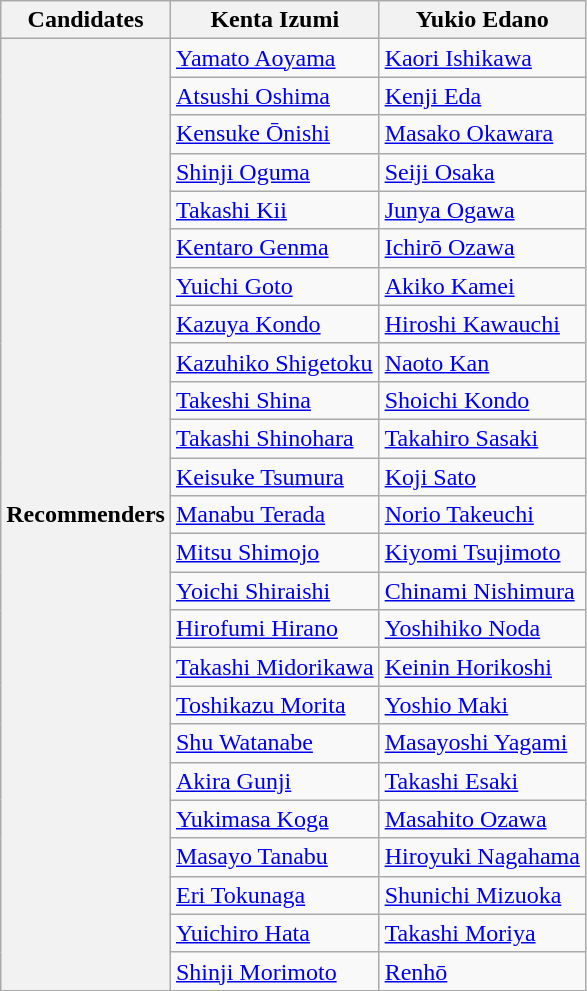<table class="wikitable">
<tr List of recommenders>
<th>Candidates</th>
<th>Kenta Izumi </th>
<th>Yukio Edano </th>
</tr>
<tr>
<th rowspan="25">Recommenders</th>
<td><a href='#'>Yamato Aoyama</a></td>
<td><a href='#'>Kaori Ishikawa</a></td>
</tr>
<tr>
<td><a href='#'>Atsushi Oshima</a></td>
<td><a href='#'>Kenji Eda</a></td>
</tr>
<tr>
<td><a href='#'>Kensuke Ōnishi</a></td>
<td><a href='#'>Masako Okawara</a></td>
</tr>
<tr>
<td><a href='#'>Shinji Oguma</a></td>
<td><a href='#'>Seiji Osaka</a></td>
</tr>
<tr>
<td><a href='#'>Takashi Kii</a></td>
<td><a href='#'>Junya Ogawa</a></td>
</tr>
<tr>
<td><a href='#'>Kentaro Genma</a></td>
<td><a href='#'>Ichirō Ozawa</a></td>
</tr>
<tr>
<td><a href='#'>Yuichi Goto</a></td>
<td><a href='#'>Akiko Kamei</a></td>
</tr>
<tr>
<td><a href='#'>Kazuya Kondo</a></td>
<td><a href='#'>Hiroshi Kawauchi</a></td>
</tr>
<tr>
<td><a href='#'>Kazuhiko Shigetoku</a></td>
<td><a href='#'>Naoto Kan</a></td>
</tr>
<tr>
<td><a href='#'>Takeshi Shina</a></td>
<td><a href='#'>Shoichi Kondo</a></td>
</tr>
<tr>
<td><a href='#'>Takashi Shinohara</a></td>
<td><a href='#'>Takahiro Sasaki</a></td>
</tr>
<tr>
<td><a href='#'>Keisuke Tsumura</a></td>
<td><a href='#'>Koji Sato</a></td>
</tr>
<tr>
<td><a href='#'>Manabu Terada</a></td>
<td><a href='#'>Norio Takeuchi</a></td>
</tr>
<tr>
<td><a href='#'>Mitsu Shimojo</a></td>
<td><a href='#'>Kiyomi Tsujimoto</a></td>
</tr>
<tr>
<td><a href='#'>Yoichi Shiraishi</a></td>
<td><a href='#'>Chinami Nishimura</a></td>
</tr>
<tr>
<td><a href='#'>Hirofumi Hirano</a></td>
<td><a href='#'>Yoshihiko Noda</a></td>
</tr>
<tr>
<td><a href='#'>Takashi Midorikawa</a></td>
<td><a href='#'>Keinin Horikoshi</a></td>
</tr>
<tr>
<td><a href='#'>Toshikazu Morita</a></td>
<td><a href='#'>Yoshio Maki</a></td>
</tr>
<tr>
<td><a href='#'>Shu Watanabe</a></td>
<td><a href='#'>Masayoshi Yagami</a></td>
</tr>
<tr>
<td><a href='#'>Akira Gunji</a></td>
<td><a href='#'>Takashi Esaki</a></td>
</tr>
<tr>
<td><a href='#'>Yukimasa Koga</a></td>
<td><a href='#'>Masahito Ozawa</a></td>
</tr>
<tr>
<td><a href='#'>Masayo Tanabu</a></td>
<td><a href='#'>Hiroyuki Nagahama</a></td>
</tr>
<tr>
<td><a href='#'>Eri Tokunaga</a></td>
<td><a href='#'>Shunichi Mizuoka</a></td>
</tr>
<tr>
<td><a href='#'>Yuichiro Hata</a></td>
<td><a href='#'>Takashi Moriya</a></td>
</tr>
<tr>
<td><a href='#'>Shinji Morimoto</a></td>
<td><a href='#'>Renhō</a></td>
</tr>
</table>
